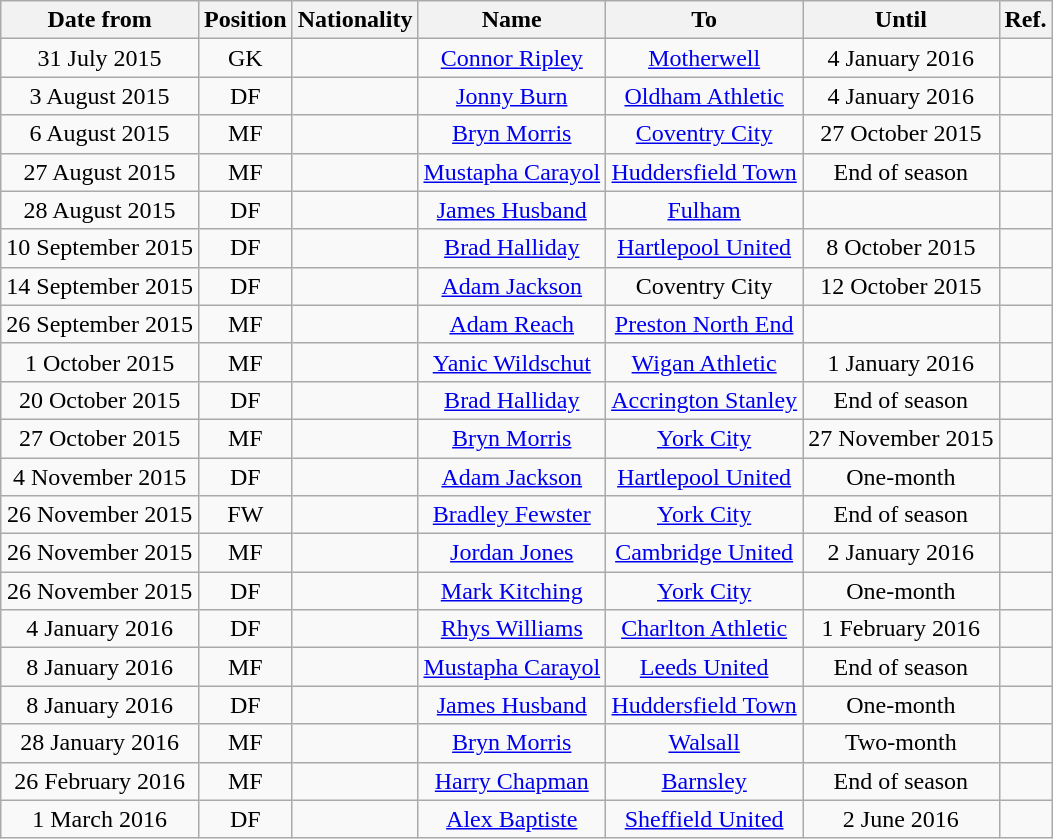<table class="wikitable"  style="text-align:center;">
<tr>
<th>Date from</th>
<th>Position</th>
<th>Nationality</th>
<th>Name</th>
<th>To</th>
<th>Until</th>
<th>Ref.</th>
</tr>
<tr>
<td>31 July 2015</td>
<td>GK</td>
<td></td>
<td><a href='#'>Connor Ripley</a></td>
<td><a href='#'>Motherwell</a></td>
<td>4 January 2016</td>
<td></td>
</tr>
<tr>
<td>3 August 2015</td>
<td>DF</td>
<td></td>
<td><a href='#'>Jonny Burn</a></td>
<td><a href='#'>Oldham Athletic</a></td>
<td>4 January 2016</td>
<td></td>
</tr>
<tr>
<td>6 August 2015</td>
<td>MF</td>
<td></td>
<td><a href='#'>Bryn Morris</a></td>
<td><a href='#'>Coventry City</a></td>
<td>27 October 2015</td>
<td></td>
</tr>
<tr>
<td>27 August 2015</td>
<td>MF</td>
<td></td>
<td><a href='#'>Mustapha Carayol</a></td>
<td><a href='#'>Huddersfield Town</a></td>
<td>End of season</td>
<td></td>
</tr>
<tr>
<td>28 August 2015</td>
<td>DF</td>
<td></td>
<td><a href='#'>James Husband</a></td>
<td><a href='#'>Fulham</a></td>
<td></td>
<td></td>
</tr>
<tr>
<td>10 September 2015</td>
<td>DF</td>
<td></td>
<td><a href='#'>Brad Halliday</a></td>
<td><a href='#'>Hartlepool United</a></td>
<td>8 October 2015</td>
<td></td>
</tr>
<tr>
<td>14 September 2015</td>
<td>DF</td>
<td></td>
<td><a href='#'>Adam Jackson</a></td>
<td>Coventry City</td>
<td>12 October 2015</td>
<td></td>
</tr>
<tr>
<td>26 September 2015</td>
<td>MF</td>
<td></td>
<td><a href='#'>Adam Reach</a></td>
<td><a href='#'>Preston North End</a></td>
<td></td>
<td></td>
</tr>
<tr>
<td>1 October 2015</td>
<td>MF</td>
<td></td>
<td><a href='#'>Yanic Wildschut</a></td>
<td><a href='#'>Wigan Athletic</a></td>
<td>1 January 2016</td>
<td></td>
</tr>
<tr>
<td>20 October 2015</td>
<td>DF</td>
<td></td>
<td><a href='#'>Brad Halliday</a></td>
<td><a href='#'>Accrington Stanley</a></td>
<td>End of season</td>
<td></td>
</tr>
<tr>
<td>27 October 2015</td>
<td>MF</td>
<td></td>
<td><a href='#'>Bryn Morris</a></td>
<td><a href='#'>York City</a></td>
<td>27 November 2015</td>
<td></td>
</tr>
<tr>
<td>4 November 2015</td>
<td>DF</td>
<td></td>
<td><a href='#'>Adam Jackson</a></td>
<td><a href='#'>Hartlepool United</a></td>
<td>One-month</td>
<td></td>
</tr>
<tr>
<td>26 November 2015</td>
<td>FW</td>
<td></td>
<td><a href='#'>Bradley Fewster</a></td>
<td><a href='#'>York City</a></td>
<td>End of season</td>
<td></td>
</tr>
<tr>
<td>26 November 2015</td>
<td>MF</td>
<td></td>
<td><a href='#'>Jordan Jones</a></td>
<td><a href='#'>Cambridge United</a></td>
<td>2 January 2016</td>
<td></td>
</tr>
<tr>
<td>26 November 2015</td>
<td>DF</td>
<td></td>
<td><a href='#'>Mark Kitching</a></td>
<td><a href='#'>York City</a></td>
<td>One-month</td>
<td></td>
</tr>
<tr>
<td>4 January 2016</td>
<td>DF</td>
<td></td>
<td><a href='#'>Rhys Williams</a></td>
<td><a href='#'>Charlton Athletic</a></td>
<td>1 February 2016</td>
<td></td>
</tr>
<tr>
<td>8 January 2016</td>
<td>MF</td>
<td></td>
<td><a href='#'>Mustapha Carayol</a></td>
<td><a href='#'>Leeds United</a></td>
<td>End of season</td>
<td></td>
</tr>
<tr>
<td>8 January 2016</td>
<td>DF</td>
<td></td>
<td><a href='#'>James Husband</a></td>
<td><a href='#'>Huddersfield Town</a></td>
<td>One-month</td>
<td></td>
</tr>
<tr>
<td>28 January 2016</td>
<td>MF</td>
<td></td>
<td><a href='#'>Bryn Morris</a></td>
<td><a href='#'>Walsall</a></td>
<td>Two-month</td>
<td></td>
</tr>
<tr>
<td>26 February 2016</td>
<td>MF</td>
<td></td>
<td><a href='#'>Harry Chapman</a></td>
<td><a href='#'>Barnsley</a></td>
<td>End of season</td>
<td></td>
</tr>
<tr>
<td>1 March 2016</td>
<td>DF</td>
<td></td>
<td><a href='#'>Alex Baptiste</a></td>
<td><a href='#'>Sheffield United</a></td>
<td>2 June 2016</td>
<td></td>
</tr>
</table>
